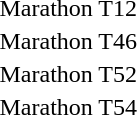<table>
<tr>
<td>Marathon T12<br></td>
<td></td>
<td></td>
<td></td>
</tr>
<tr>
<td>Marathon T46<br></td>
<td></td>
<td></td>
<td></td>
</tr>
<tr>
<td>Marathon T52<br></td>
<td></td>
<td></td>
<td></td>
</tr>
<tr>
<td>Marathon T54<br></td>
<td></td>
<td></td>
<td></td>
</tr>
<tr>
</tr>
</table>
